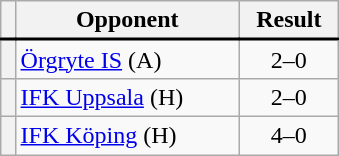<table class="wikitable plainrowheaders" style="text-align:center;margin-left:1em;float:right;clear:right;min-width:226px">
<tr>
<th scope="col"></th>
<th scope="col">Opponent</th>
<th scope="col">Result</th>
</tr>
<tr style="border-top:2px solid black">
<th scope="row" style="text-align:center"></th>
<td align="left"><a href='#'>Örgryte IS</a> (A)</td>
<td>2–0</td>
</tr>
<tr>
<th scope="row" style="text-align:center"></th>
<td align="left"><a href='#'>IFK Uppsala</a> (H)</td>
<td>2–0</td>
</tr>
<tr>
<th scope="row" style="text-align:center"></th>
<td align="left"><a href='#'>IFK Köping</a> (H)</td>
<td>4–0</td>
</tr>
</table>
